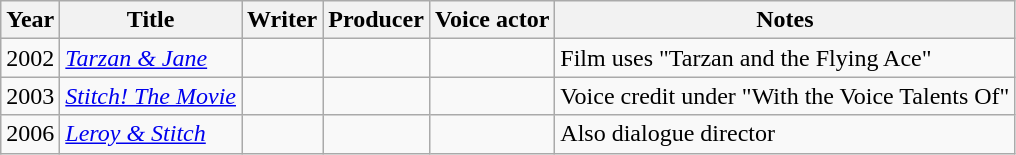<table class="wikitable sortable">
<tr>
<th>Year</th>
<th>Title</th>
<th>Writer</th>
<th>Producer</th>
<th>Voice actor</th>
<th>Notes</th>
</tr>
<tr>
<td>2002</td>
<td><em><a href='#'>Tarzan & Jane</a></em></td>
<td></td>
<td></td>
<td></td>
<td>Film uses "Tarzan and the Flying Ace"</td>
</tr>
<tr>
<td>2003</td>
<td><em><a href='#'>Stitch! The Movie</a></em></td>
<td></td>
<td></td>
<td></td>
<td>Voice credit under "With the Voice Talents Of"</td>
</tr>
<tr>
<td>2006</td>
<td><em><a href='#'>Leroy & Stitch</a></em></td>
<td></td>
<td></td>
<td></td>
<td>Also dialogue director</td>
</tr>
</table>
